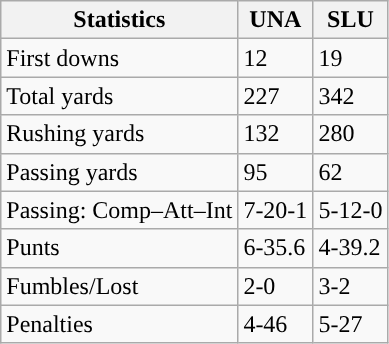<table class="wikitable" style="float:left">
<tr>
<th>Statistics</th>
<th>UNA</th>
<th>SLU</th>
</tr>
<tr>
<td>First downs</td>
<td>12</td>
<td>19</td>
</tr>
<tr>
<td>Total yards</td>
<td>227</td>
<td>342</td>
</tr>
<tr>
<td>Rushing yards</td>
<td>132</td>
<td>280</td>
</tr>
<tr>
<td>Passing yards</td>
<td>95</td>
<td>62</td>
</tr>
<tr>
<td>Passing: Comp–Att–Int</td>
<td>7-20-1</td>
<td>5-12-0</td>
</tr>
<tr>
<td>Punts</td>
<td>6-35.6</td>
<td>4-39.2</td>
</tr>
<tr>
<td>Fumbles/Lost</td>
<td>2-0</td>
<td>3-2</td>
</tr>
<tr>
<td>Penalties</td>
<td>4-46</td>
<td>5-27</td>
</tr>
</table>
